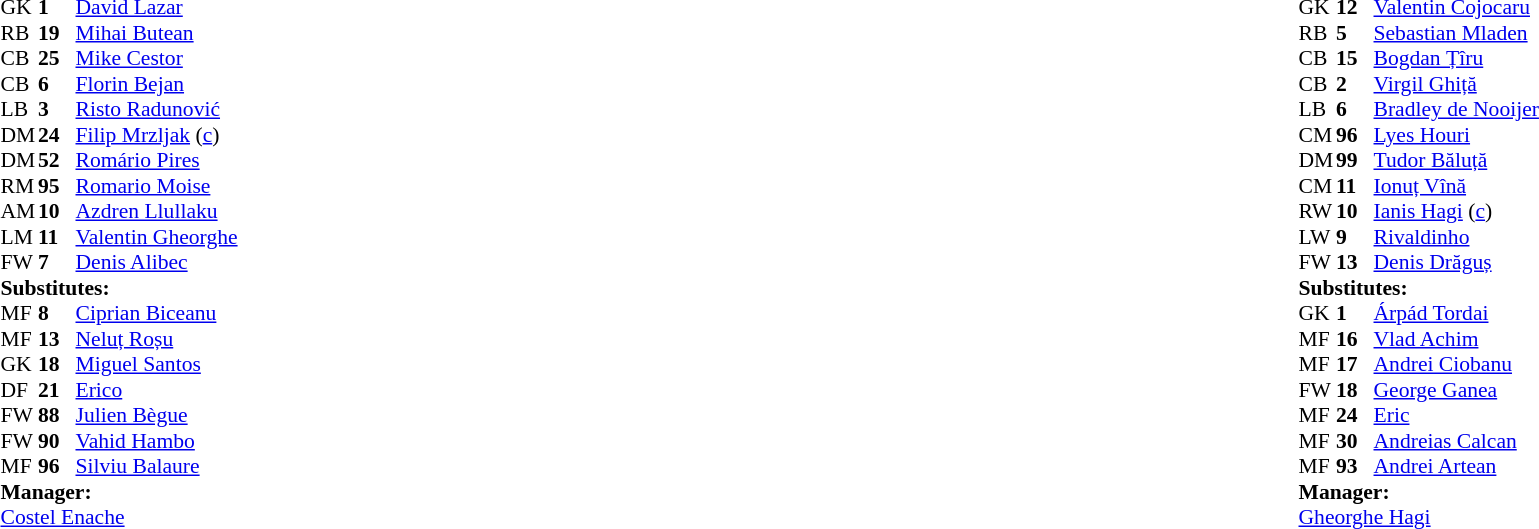<table width="100%">
<tr>
<td valign="top" width="50%"><br><table style="font-size: 90%" cellspacing="0" cellpadding="0">
<tr>
<td colspan="4"></td>
</tr>
<tr>
<th width=25></th>
<th width=25></th>
</tr>
<tr>
<td>GK</td>
<td><strong>1</strong></td>
<td> <a href='#'>David Lazar</a></td>
</tr>
<tr>
<td>RB</td>
<td><strong>19</strong></td>
<td> <a href='#'>Mihai Butean</a></td>
</tr>
<tr>
<td>CB</td>
<td><strong>25</strong></td>
<td> <a href='#'>Mike Cestor</a></td>
</tr>
<tr>
<td>CB</td>
<td><strong>6</strong></td>
<td> <a href='#'>Florin Bejan</a></td>
<td></td>
<td></td>
</tr>
<tr>
<td>LB</td>
<td><strong>3</strong></td>
<td> <a href='#'>Risto Radunović</a></td>
</tr>
<tr>
<td>DM</td>
<td><strong>24</strong></td>
<td> <a href='#'>Filip Mrzljak</a> (<a href='#'>c</a>)</td>
<td></td>
</tr>
<tr>
<td>DM</td>
<td><strong>52</strong></td>
<td> <a href='#'>Romário Pires</a></td>
<td></td>
</tr>
<tr>
<td>RM</td>
<td><strong>95</strong></td>
<td> <a href='#'>Romario Moise</a></td>
</tr>
<tr>
<td>AM</td>
<td><strong>10</strong></td>
<td> <a href='#'>Azdren Llullaku</a></td>
<td></td>
<td></td>
</tr>
<tr>
<td>LM</td>
<td><strong>11</strong></td>
<td> <a href='#'>Valentin Gheorghe</a></td>
<td></td>
<td></td>
</tr>
<tr>
<td>FW</td>
<td><strong>7</strong></td>
<td> <a href='#'>Denis Alibec</a></td>
<td></td>
<td></td>
</tr>
<tr>
<td colspan=3><strong>Substitutes:</strong></td>
</tr>
<tr>
<td>MF</td>
<td><strong>8</strong></td>
<td> <a href='#'>Ciprian Biceanu</a></td>
</tr>
<tr>
<td>MF</td>
<td><strong>13</strong></td>
<td> <a href='#'>Neluț Roșu</a></td>
</tr>
<tr>
<td>GK</td>
<td><strong>18</strong></td>
<td> <a href='#'>Miguel Santos</a></td>
</tr>
<tr>
<td>DF</td>
<td><strong>21</strong></td>
<td> <a href='#'>Erico</a></td>
<td></td>
<td></td>
</tr>
<tr>
<td>FW</td>
<td><strong>88</strong></td>
<td> <a href='#'>Julien Bègue</a></td>
<td></td>
<td></td>
</tr>
<tr>
<td>FW</td>
<td><strong>90</strong></td>
<td> <a href='#'>Vahid Hambo</a></td>
<td></td>
<td></td>
</tr>
<tr>
<td>MF</td>
<td><strong>96</strong></td>
<td> <a href='#'>Silviu Balaure</a></td>
<td></td>
<td></td>
</tr>
<tr>
<td colspan=3><strong>Manager:</strong></td>
</tr>
<tr>
<td colspan=4> <a href='#'>Costel Enache</a></td>
</tr>
</table>
</td>
<td valign="top"></td>
<td style="vertical-align:top; width:50%;"><br><table style="font-size: 90%" cellspacing="0" cellpadding="0" align=center>
<tr>
<td colspan="4"></td>
</tr>
<tr>
<th width=25></th>
<th width=25></th>
</tr>
<tr>
<td>GK</td>
<td><strong>12</strong></td>
<td> <a href='#'>Valentin Cojocaru</a></td>
<td></td>
<td></td>
</tr>
<tr>
<td>RB</td>
<td><strong>5</strong></td>
<td> <a href='#'>Sebastian Mladen</a></td>
<td></td>
</tr>
<tr>
<td>CB</td>
<td><strong>15</strong></td>
<td> <a href='#'>Bogdan Țîru</a></td>
</tr>
<tr>
<td>CB</td>
<td><strong>2</strong></td>
<td> <a href='#'>Virgil Ghiță</a></td>
<td></td>
<td></td>
</tr>
<tr>
<td>LB</td>
<td><strong>6</strong></td>
<td> <a href='#'>Bradley de Nooijer</a></td>
</tr>
<tr>
<td>CM</td>
<td><strong>96</strong></td>
<td> <a href='#'>Lyes Houri</a></td>
<td></td>
<td></td>
</tr>
<tr>
<td>DM</td>
<td><strong>99</strong></td>
<td> <a href='#'>Tudor Băluță</a></td>
</tr>
<tr>
<td>CM</td>
<td><strong>11</strong></td>
<td> <a href='#'>Ionuț Vînă</a></td>
</tr>
<tr>
<td>RW</td>
<td><strong>10</strong></td>
<td> <a href='#'>Ianis Hagi</a> (<a href='#'>c</a>)</td>
</tr>
<tr>
<td>LW</td>
<td><strong>9</strong></td>
<td> <a href='#'>Rivaldinho</a></td>
<td></td>
<td></td>
</tr>
<tr>
<td>FW</td>
<td><strong>13</strong></td>
<td> <a href='#'>Denis Drăguș</a></td>
<td></td>
<td></td>
</tr>
<tr>
<td colspan=3><strong>Substitutes:</strong></td>
</tr>
<tr>
<td>GK</td>
<td><strong>1</strong></td>
<td> <a href='#'>Árpád Tordai</a></td>
<td></td>
<td></td>
</tr>
<tr>
<td>MF</td>
<td><strong>16</strong></td>
<td> <a href='#'>Vlad Achim</a></td>
<td></td>
<td></td>
</tr>
<tr>
<td>MF</td>
<td><strong>17</strong></td>
<td> <a href='#'>Andrei Ciobanu</a></td>
</tr>
<tr>
<td>FW</td>
<td><strong>18</strong></td>
<td> <a href='#'>George Ganea</a></td>
</tr>
<tr>
<td>MF</td>
<td><strong>24</strong></td>
<td> <a href='#'>Eric</a></td>
<td> </td>
<td></td>
</tr>
<tr>
<td>MF</td>
<td><strong>30</strong></td>
<td> <a href='#'>Andreias Calcan</a></td>
<td></td>
<td></td>
</tr>
<tr>
<td>MF</td>
<td><strong>93</strong></td>
<td> <a href='#'>Andrei Artean</a></td>
</tr>
<tr>
<td colspan=3><strong>Manager:</strong></td>
</tr>
<tr>
<td colspan=4> <a href='#'>Gheorghe Hagi</a></td>
</tr>
</table>
</td>
</tr>
<tr>
</tr>
</table>
